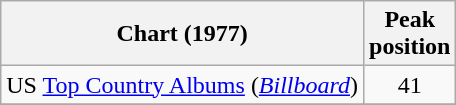<table class="wikitable sortable">
<tr>
<th align="left">Chart (1977)</th>
<th align="center">Peak<br>position</th>
</tr>
<tr>
<td align="left">US <a href='#'>Top Country Albums</a> (<em><a href='#'>Billboard</a></em>)</td>
<td align="center">41</td>
</tr>
<tr>
</tr>
</table>
